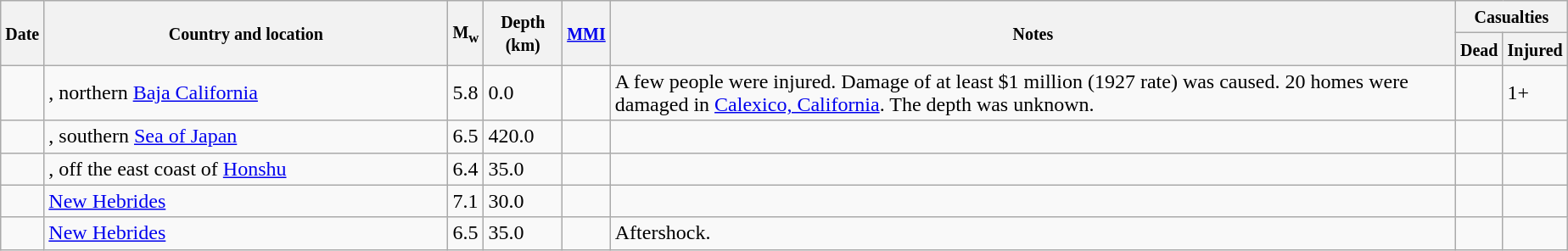<table class="wikitable sortable sort-under" style="border:1px black; margin-left:1em;">
<tr>
<th rowspan="2"><small>Date</small></th>
<th rowspan="2" style="width: 310px"><small>Country and location</small></th>
<th rowspan="2"><small>M<sub>w</sub></small></th>
<th rowspan="2"><small>Depth (km)</small></th>
<th rowspan="2"><small><a href='#'>MMI</a></small></th>
<th rowspan="2" class="unsortable"><small>Notes</small></th>
<th colspan="2"><small>Casualties</small></th>
</tr>
<tr>
<th><small>Dead</small></th>
<th><small>Injured</small></th>
</tr>
<tr>
<td></td>
<td>, northern <a href='#'>Baja California</a></td>
<td>5.8</td>
<td>0.0</td>
<td></td>
<td>A few people were injured. Damage of at least $1 million (1927 rate) was caused. 20 homes were damaged in <a href='#'>Calexico, California</a>. The depth was unknown.</td>
<td></td>
<td>1+</td>
</tr>
<tr>
<td></td>
<td>, southern <a href='#'>Sea of Japan</a></td>
<td>6.5</td>
<td>420.0</td>
<td></td>
<td></td>
<td></td>
<td></td>
</tr>
<tr>
<td></td>
<td>, off the east coast of <a href='#'>Honshu</a></td>
<td>6.4</td>
<td>35.0</td>
<td></td>
<td></td>
<td></td>
<td></td>
</tr>
<tr>
<td></td>
<td>  <a href='#'>New Hebrides</a></td>
<td>7.1</td>
<td>30.0</td>
<td></td>
<td></td>
<td></td>
<td></td>
</tr>
<tr>
<td></td>
<td>  <a href='#'>New Hebrides</a></td>
<td>6.5</td>
<td>35.0</td>
<td></td>
<td>Aftershock.</td>
<td></td>
<td></td>
</tr>
</table>
